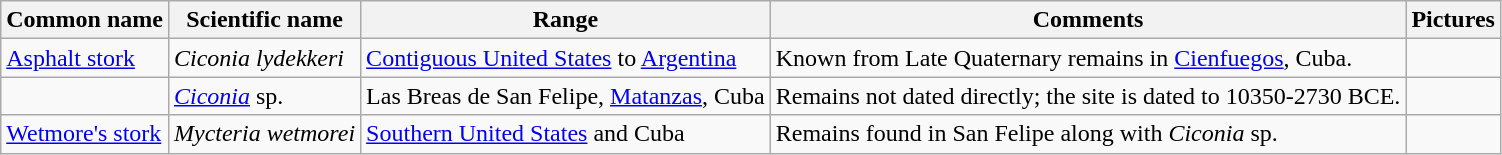<table class="wikitable sortable">
<tr>
<th>Common name</th>
<th>Scientific name</th>
<th>Range</th>
<th class="unsortable">Comments</th>
<th>Pictures</th>
</tr>
<tr>
<td><a href='#'>Asphalt stork</a></td>
<td><em>Ciconia lydekkeri</em></td>
<td><a href='#'>Contiguous United States</a> to <a href='#'>Argentina</a></td>
<td>Known from Late Quaternary remains in <a href='#'>Cienfuegos</a>, Cuba.</td>
<td></td>
</tr>
<tr>
<td></td>
<td><em><a href='#'>Ciconia</a></em> sp.</td>
<td>Las Breas de San Felipe, <a href='#'>Matanzas</a>, Cuba</td>
<td>Remains not dated directly; the site is dated to 10350-2730 BCE.</td>
</tr>
<tr>
<td><a href='#'>Wetmore's stork</a></td>
<td><em>Mycteria wetmorei</em></td>
<td><a href='#'>Southern United States</a> and Cuba</td>
<td>Remains found in San Felipe along with <em>Ciconia</em> sp.</td>
<td></td>
</tr>
</table>
